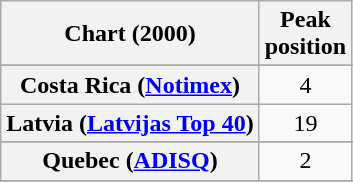<table class="wikitable sortable plainrowheaders" style="text-align:center">
<tr>
<th scope="col">Chart (2000)</th>
<th scope="col">Peak<br>position</th>
</tr>
<tr>
</tr>
<tr>
</tr>
<tr>
</tr>
<tr>
</tr>
<tr>
<th scope="row">Costa Rica (<a href='#'>Notimex</a>)</th>
<td>4</td>
</tr>
<tr>
<th scope="row">Latvia (<a href='#'>Latvijas Top 40</a>)</th>
<td>19</td>
</tr>
<tr>
</tr>
<tr>
<th scope="row">Quebec (<a href='#'>ADISQ</a>)</th>
<td>2</td>
</tr>
<tr>
</tr>
<tr>
</tr>
<tr>
</tr>
<tr>
</tr>
<tr>
</tr>
<tr>
</tr>
</table>
